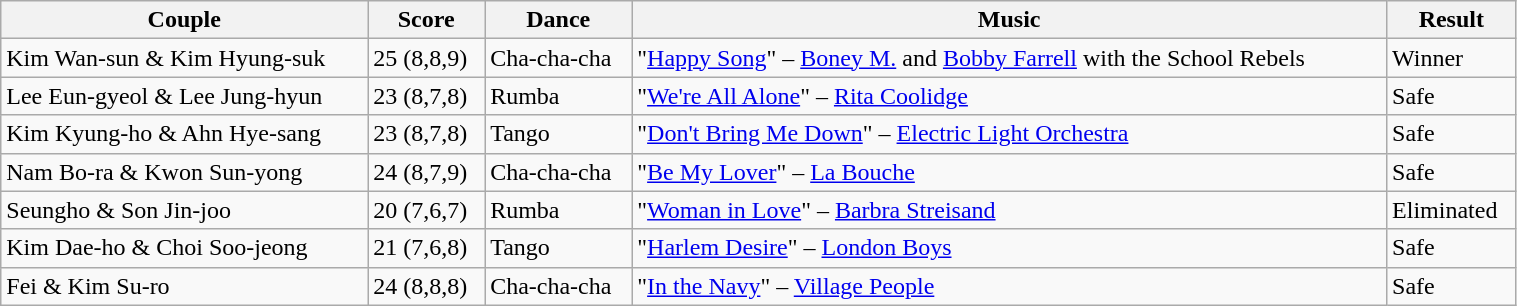<table class="wikitable" style="width:80%;">
<tr>
<th>Couple</th>
<th>Score</th>
<th>Dance</th>
<th>Music</th>
<th>Result</th>
</tr>
<tr>
<td>Kim Wan-sun & Kim Hyung-suk</td>
<td>25 (8,8,9)</td>
<td>Cha-cha-cha</td>
<td>"<a href='#'>Happy Song</a>" – <a href='#'>Boney M.</a> and <a href='#'>Bobby Farrell</a> with the School Rebels</td>
<td>Winner</td>
</tr>
<tr>
<td>Lee Eun-gyeol & Lee Jung-hyun</td>
<td>23 (8,7,8)</td>
<td>Rumba</td>
<td>"<a href='#'>We're All Alone</a>" – <a href='#'>Rita Coolidge</a></td>
<td>Safe</td>
</tr>
<tr>
<td>Kim Kyung-ho & Ahn Hye-sang</td>
<td>23 (8,7,8)</td>
<td>Tango</td>
<td>"<a href='#'>Don't Bring Me Down</a>" – <a href='#'>Electric Light Orchestra</a></td>
<td>Safe</td>
</tr>
<tr>
<td>Nam Bo-ra & Kwon Sun-yong</td>
<td>24 (8,7,9)</td>
<td>Cha-cha-cha</td>
<td>"<a href='#'>Be My Lover</a>" – <a href='#'>La Bouche</a></td>
<td>Safe</td>
</tr>
<tr>
<td>Seungho & Son Jin-joo</td>
<td>20 (7,6,7)</td>
<td>Rumba</td>
<td>"<a href='#'>Woman in Love</a>" – <a href='#'>Barbra Streisand</a></td>
<td>Eliminated</td>
</tr>
<tr>
<td>Kim Dae-ho & Choi Soo-jeong</td>
<td>21 (7,6,8)</td>
<td>Tango</td>
<td>"<a href='#'>Harlem Desire</a>" – <a href='#'>London Boys</a></td>
<td>Safe</td>
</tr>
<tr>
<td>Fei & Kim Su-ro</td>
<td>24 (8,8,8)</td>
<td>Cha-cha-cha</td>
<td>"<a href='#'>In the Navy</a>" – <a href='#'>Village People</a></td>
<td>Safe</td>
</tr>
</table>
